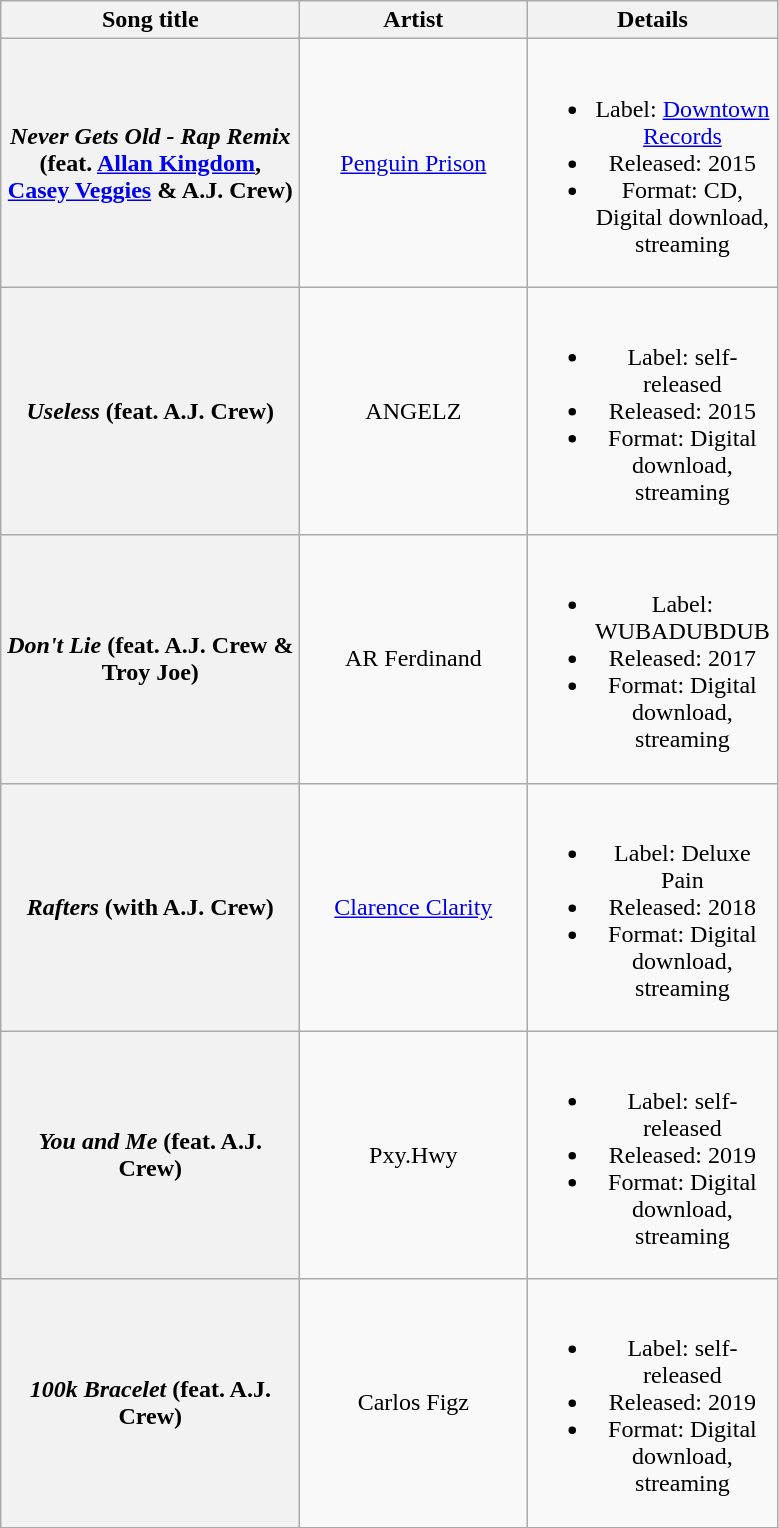<table class="wikitable plainrowheaders" style="text-align:center;">
<tr>
<th scope="col" rowspan="1" style="width:12em;">Song title</th>
<th scope="col" rowspan="1" style="width:9em;">Artist</th>
<th scope="col" rowspan="1" style="width:10em;">Details</th>
</tr>
<tr>
<th scope="row"><em>Never Gets Old - Rap Remix</em> <br>(feat. <a href='#'>Allan Kingdom</a>, <a href='#'>Casey Veggies</a> & A.J. Crew)</th>
<td><a href='#'>Penguin Prison</a></td>
<td><br><ul><li>Label: <a href='#'>Downtown Records</a></li><li>Released: 2015</li><li>Format: CD, Digital download, streaming</li></ul></td>
</tr>
<tr>
<th scope="row"><em>Useless</em> (feat. A.J. Crew)</th>
<td>ANGELZ</td>
<td><br><ul><li>Label:  self-released</li><li>Released: 2015</li><li>Format: Digital download, streaming</li></ul></td>
</tr>
<tr>
<th scope="row"><em>Don't Lie</em> (feat. A.J. Crew & Troy Joe)</th>
<td>AR Ferdinand</td>
<td><br><ul><li>Label: WUBADUBDUB</li><li>Released: 2017</li><li>Format: Digital download, streaming</li></ul></td>
</tr>
<tr>
<th scope="row"><em>Rafters</em> (with A.J. Crew)</th>
<td><a href='#'>Clarence Clarity</a></td>
<td><br><ul><li>Label: Deluxe Pain</li><li>Released: 2018</li><li>Format: Digital download, streaming</li></ul></td>
</tr>
<tr>
<th scope="row"><em>You and Me</em> (feat. A.J. Crew)</th>
<td>Pxy.Hwy</td>
<td><br><ul><li>Label: self-released</li><li>Released: 2019</li><li>Format: Digital download, streaming</li></ul></td>
</tr>
<tr>
<th scope="row"><em>100k Bracelet</em> (feat. A.J. Crew)</th>
<td>Carlos Figz</td>
<td><br><ul><li>Label: self-released</li><li>Released: 2019</li><li>Format: Digital download, streaming</li></ul></td>
</tr>
<tr>
</tr>
</table>
